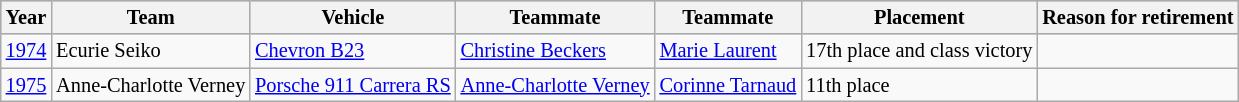<table class="wikitable" style="font-size:85%;">
<tr bgcolor="#ABBBDD">
<th>Year</th>
<th>Team</th>
<th>Vehicle</th>
<th>Teammate</th>
<th>Teammate</th>
<th>Placement</th>
<th>Reason for retirement</th>
</tr>
<tr>
<td><a href='#'>1974</a></td>
<td> Ecurie Seiko</td>
<td><a href='#'>Chevron B23</a></td>
<td> <a href='#'>Christine Beckers</a></td>
<td> <a href='#'>Marie Laurent</a></td>
<td>17th place and class victory</td>
<td></td>
</tr>
<tr>
<td><a href='#'>1975</a></td>
<td> Anne-Charlotte Verney</td>
<td><a href='#'>Porsche 911 Carrera RS</a></td>
<td> <a href='#'>Anne-Charlotte Verney</a></td>
<td> <a href='#'>Corinne Tarnaud</a></td>
<td>11th place</td>
<td></td>
</tr>
</table>
